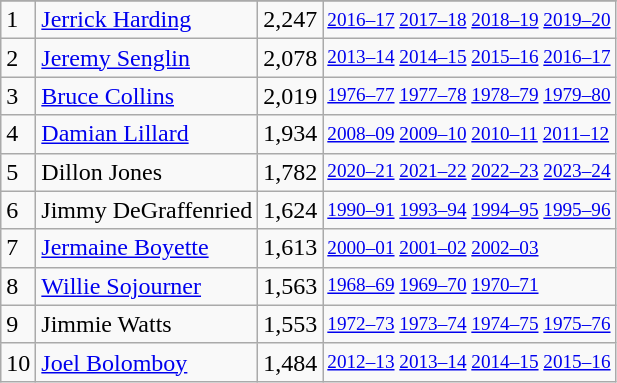<table class="wikitable">
<tr>
</tr>
<tr>
<td>1</td>
<td><a href='#'>Jerrick Harding</a></td>
<td>2,247</td>
<td style="font-size:80%;"><a href='#'>2016–17</a> <a href='#'>2017–18</a> <a href='#'>2018–19</a> <a href='#'>2019–20</a></td>
</tr>
<tr>
<td>2</td>
<td><a href='#'>Jeremy Senglin</a></td>
<td>2,078</td>
<td style="font-size:80%;"><a href='#'>2013–14</a> <a href='#'>2014–15</a> <a href='#'>2015–16</a> <a href='#'>2016–17</a></td>
</tr>
<tr>
<td>3</td>
<td><a href='#'>Bruce Collins</a></td>
<td>2,019</td>
<td style="font-size:80%;"><a href='#'>1976–77</a> <a href='#'>1977–78</a> <a href='#'>1978–79</a> <a href='#'>1979–80</a></td>
</tr>
<tr>
<td>4</td>
<td><a href='#'>Damian Lillard</a></td>
<td>1,934</td>
<td style="font-size:80%;"><a href='#'>2008–09</a> <a href='#'>2009–10</a> <a href='#'>2010–11</a> <a href='#'>2011–12</a></td>
</tr>
<tr>
<td>5</td>
<td>Dillon Jones</td>
<td>1,782</td>
<td style="font-size:80%;"><a href='#'>2020–21</a> <a href='#'>2021–22</a> <a href='#'>2022–23</a> <a href='#'>2023–24</a></td>
</tr>
<tr>
<td>6</td>
<td>Jimmy DeGraffenried</td>
<td>1,624</td>
<td style="font-size:80%;"><a href='#'>1990–91</a> <a href='#'>1993–94</a> <a href='#'>1994–95</a> <a href='#'>1995–96</a></td>
</tr>
<tr>
<td>7</td>
<td><a href='#'>Jermaine Boyette</a></td>
<td>1,613</td>
<td style="font-size:80%;"><a href='#'>2000–01</a> <a href='#'>2001–02</a> <a href='#'>2002–03</a></td>
</tr>
<tr>
<td>8</td>
<td><a href='#'>Willie Sojourner</a></td>
<td>1,563</td>
<td style="font-size:80%;"><a href='#'>1968–69</a> <a href='#'>1969–70</a> <a href='#'>1970–71</a></td>
</tr>
<tr>
<td>9</td>
<td>Jimmie Watts</td>
<td>1,553</td>
<td style="font-size:80%;"><a href='#'>1972–73</a> <a href='#'>1973–74</a> <a href='#'>1974–75</a> <a href='#'>1975–76</a></td>
</tr>
<tr>
<td>10</td>
<td><a href='#'>Joel Bolomboy</a></td>
<td>1,484</td>
<td style="font-size:80%;"><a href='#'>2012–13</a> <a href='#'>2013–14</a> <a href='#'>2014–15</a> <a href='#'>2015–16</a></td>
</tr>
</table>
